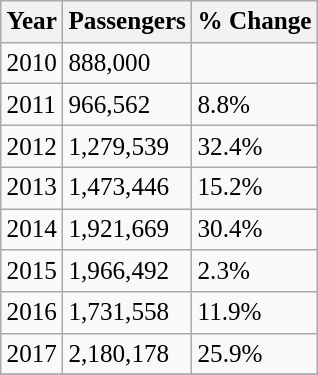<table class="wikitable" style="font-size: 105%">
<tr>
<th>Year</th>
<th>Passengers</th>
<th>% Change</th>
</tr>
<tr>
<td>2010</td>
<td>888,000</td>
<td></td>
</tr>
<tr>
<td>2011</td>
<td>966,562</td>
<td> 8.8%</td>
</tr>
<tr>
<td>2012</td>
<td>1,279,539</td>
<td> 32.4%</td>
</tr>
<tr>
<td>2013</td>
<td>1,473,446</td>
<td> 15.2%</td>
</tr>
<tr>
<td>2014</td>
<td>1,921,669</td>
<td> 30.4%</td>
</tr>
<tr>
<td>2015</td>
<td>1,966,492</td>
<td> 2.3%</td>
</tr>
<tr>
<td>2016</td>
<td>1,731,558</td>
<td> 11.9%</td>
</tr>
<tr>
<td>2017</td>
<td>2,180,178</td>
<td> 25.9%</td>
</tr>
<tr>
</tr>
</table>
